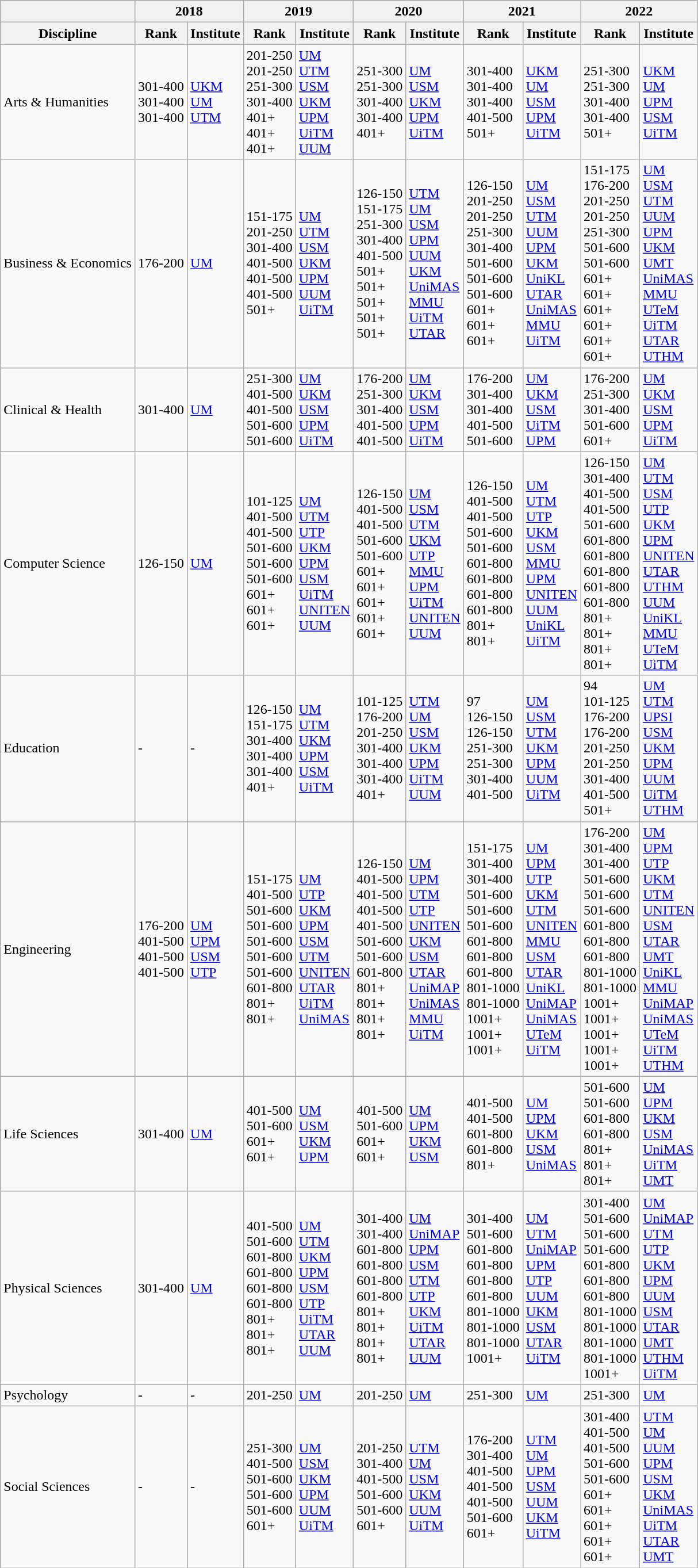<table class="wikitable">
<tr>
<th></th>
<th colspan="2">2018</th>
<th colspan="2">2019</th>
<th colspan="2">2020</th>
<th colspan="2">2021</th>
<th colspan="2">2022</th>
</tr>
<tr>
<th>Discipline</th>
<th>Rank</th>
<th>Institute</th>
<th>Rank</th>
<th>Institute</th>
<th>Rank</th>
<th>Institute</th>
<th>Rank</th>
<th>Institute</th>
<th>Rank</th>
<th>Institute</th>
</tr>
<tr>
<td>Arts & Humanities</td>
<td> 301-400<br>301-400<br>301-400</td>
<td><a href='#'>UKM</a><br><a href='#'>UM</a><br><a href='#'>UTM</a></td>
<td> 201-250<br>201-250<br>251-300<br>301-400<br>401+<br>401+<br>401+</td>
<td><a href='#'>UM</a><br><a href='#'>UTM</a><br><a href='#'>USM</a><br><a href='#'>UKM</a><br><a href='#'>UPM</a><br><a href='#'>UiTM</a><br><a href='#'>UUM</a></td>
<td> 251-300<br>251-300<br>301-400<br>301-400<br>401+</td>
<td><a href='#'>UM</a><br><a href='#'>USM</a><br><a href='#'>UKM</a><br><a href='#'>UPM</a><br><a href='#'>UiTM</a></td>
<td> 301-400<br>301-400<br>301-400<br>401-500<br>501+</td>
<td><a href='#'>UKM</a><br><a href='#'>UM</a><br><a href='#'>USM</a><br><a href='#'>UPM</a><br><a href='#'>UiTM</a></td>
<td> 251-300<br>251-300<br>301-400<br>301-400<br>501+</td>
<td><a href='#'>UKM</a><br><a href='#'>UM</a><br><a href='#'>UPM</a><br><a href='#'>USM</a><br><a href='#'>UiTM</a></td>
</tr>
<tr>
<td>Business & Economics</td>
<td> 176-200</td>
<td><a href='#'>UM</a></td>
<td> 151-175<br>201-250<br>301-400<br>401-500<br>401-500<br>401-500<br>501+</td>
<td><a href='#'>UM</a><br><a href='#'>UTM</a><br><a href='#'>USM</a><br><a href='#'>UKM</a><br><a href='#'>UPM</a><br><a href='#'>UUM</a><br><a href='#'>UiTM</a></td>
<td> 126-150<br>151-175<br>251-300<br>301-400<br>401-500<br>501+<br>501+<br>501+<br>501+<br>501+</td>
<td><a href='#'>UTM</a><br><a href='#'>UM</a><br><a href='#'>USM</a><br><a href='#'>UPM</a><br><a href='#'>UUM</a><br><a href='#'>UKM</a><br><a href='#'>UniMAS</a><br><a href='#'>MMU</a><br><a href='#'>UiTM</a><br><a href='#'>UTAR</a></td>
<td> 126-150<br>201-250<br>201-250<br>251-300<br>301-400<br>501-600<br>501-600<br>501-600<br>601+<br>601+<br>601+</td>
<td><a href='#'>UM</a><br><a href='#'>USM</a><br><a href='#'>UTM</a><br><a href='#'>UUM</a><br><a href='#'>UPM</a><br><a href='#'>UKM</a><br><a href='#'>UniKL</a><br><a href='#'>UTAR</a><br><a href='#'>UniMAS</a><br><a href='#'>MMU</a><br><a href='#'>UiTM</a></td>
<td> 151-175<br>176-200<br>201-250<br>201-250<br>251-300<br>501-600<br>501-600<br>601+<br>601+<br>601+<br>601+<br>601+<br>601+</td>
<td><a href='#'>UM</a><br><a href='#'>USM</a><br><a href='#'>UTM</a><br><a href='#'>UUM</a><br><a href='#'>UPM</a><br><a href='#'>UKM</a><br><a href='#'>UMT</a><br><a href='#'>UniMAS</a><br><a href='#'>MMU</a><br><a href='#'>UTeM</a><br><a href='#'>UiTM</a><br><a href='#'>UTAR</a><br><a href='#'>UTHM</a></td>
</tr>
<tr>
<td>Clinical & Health</td>
<td> 301-400</td>
<td><a href='#'>UM</a></td>
<td> 251-300<br>401-500<br>401-500<br>501-600<br>501-600</td>
<td><a href='#'>UM</a><br><a href='#'>UKM</a><br><a href='#'>USM</a><br><a href='#'>UPM</a><br><a href='#'>UiTM</a></td>
<td> 176-200<br>251-300<br>301-400<br>401-500<br>401-500</td>
<td><a href='#'>UM</a><br><a href='#'>UKM</a><br><a href='#'>USM</a><br><a href='#'>UPM</a><br><a href='#'>UiTM</a></td>
<td> 176-200<br>301-400<br>301-400<br>401-500<br>501-600</td>
<td><a href='#'>UM</a><br><a href='#'>UKM</a><br><a href='#'>USM</a><br><a href='#'>UiTM</a><br><a href='#'>UPM</a></td>
<td> 176-200<br>251-300<br>301-400<br>501-600<br>601+</td>
<td><a href='#'>UM</a><br><a href='#'>UKM</a><br><a href='#'>USM</a><br><a href='#'>UPM</a><br><a href='#'>UiTM</a></td>
</tr>
<tr>
<td>Computer Science</td>
<td> 126-150</td>
<td><a href='#'>UM</a></td>
<td> 101-125<br>401-500<br>401-500<br>501-600<br>501-600<br>501-600<br>601+<br>601+<br>601+</td>
<td><a href='#'>UM</a><br><a href='#'>UTM</a><br><a href='#'>UTP</a><br><a href='#'>UKM</a><br><a href='#'>UPM</a><br><a href='#'>USM</a><br><a href='#'>UiTM</a><br><a href='#'>UNITEN</a><br><a href='#'>UUM</a></td>
<td> 126-150<br>401-500<br>401-500<br>501-600<br>501-600<br>601+<br>601+<br>601+<br>601+<br>601+</td>
<td><a href='#'>UM</a><br><a href='#'>USM</a><br><a href='#'>UTM</a><br><a href='#'>UKM</a><br><a href='#'>UTP</a><br><a href='#'>MMU</a><br><a href='#'>UPM</a><br><a href='#'>UiTM</a><br><a href='#'>UNITEN</a><br><a href='#'>UUM</a></td>
<td> 126-150<br>401-500<br>401-500<br>501-600<br>501-600<br>601-800<br>601-800<br>601-800<br>601-800<br>801+<br>801+</td>
<td><a href='#'>UM</a><br><a href='#'>UTM</a><br><a href='#'>UTP</a><br><a href='#'>UKM</a><br><a href='#'>USM</a><br><a href='#'>MMU</a><br><a href='#'>UPM</a><br><a href='#'>UNITEN</a><br><a href='#'>UUM</a><br><a href='#'>UniKL</a><br><a href='#'>UiTM</a></td>
<td> 126-150<br>301-400<br>401-500<br>401-500<br>501-600<br>601-800<br>601-800<br>601-800<br>601-800<br>601-800<br>801+<br>801+<br>801+<br>801+</td>
<td><a href='#'>UM</a><br><a href='#'>UTM</a><br><a href='#'>USM</a><br><a href='#'>UTP</a><br><a href='#'>UKM</a><br><a href='#'>UPM</a><br><a href='#'>UNITEN</a><br><a href='#'>UTAR</a><br><a href='#'>UTHM</a><br><a href='#'>UUM</a><br><a href='#'>UniKL</a><br><a href='#'>MMU</a><br><a href='#'>UTeM</a><br><a href='#'>UiTM</a></td>
</tr>
<tr>
<td>Education</td>
<td> -</td>
<td>-</td>
<td> 126-150<br>151-175<br>301-400<br>301-400<br>301-400<br>401+</td>
<td><a href='#'>UM</a><br><a href='#'>UTM</a><br><a href='#'>UKM</a><br><a href='#'>UPM</a><br><a href='#'>USM</a><br><a href='#'>UiTM</a></td>
<td> 101-125<br>176-200<br>201-250<br>301-400<br>301-400<br>301-400<br>401+</td>
<td><a href='#'>UTM</a><br><a href='#'>UM</a><br><a href='#'>USM</a><br><a href='#'>UKM</a><br><a href='#'>UPM</a><br><a href='#'>UiTM</a><br><a href='#'>UUM</a></td>
<td> 97<br>126-150<br>126-150<br>251-300<br>251-300<br>301-400<br>401-500</td>
<td><a href='#'>UM</a><br><a href='#'>USM</a><br><a href='#'>UTM</a><br><a href='#'>UKM</a><br><a href='#'>UPM</a><br><a href='#'>UUM</a><br><a href='#'>UiTM</a></td>
<td> 94<br>101-125<br>176-200<br>176-200<br>201-250<br>201-250<br>301-400<br>401-500<br>501+</td>
<td><a href='#'>UM</a><br><a href='#'>UTM</a><br><a href='#'>UPSI</a><br><a href='#'>USM</a><br><a href='#'>UKM</a><br><a href='#'>UPM</a><br><a href='#'>UUM</a><br><a href='#'>UiTM</a><br><a href='#'>UTHM</a></td>
</tr>
<tr>
<td>Engineering</td>
<td> 176-200<br>401-500<br>401-500<br>401-500</td>
<td><a href='#'>UM</a><br><a href='#'>UPM</a><br><a href='#'>USM</a><br><a href='#'>UTP</a></td>
<td> 151-175<br>401-500<br>501-600<br>501-600<br>501-600<br>501-600<br>501-600<br>601-800<br>801+<br>801+</td>
<td><a href='#'>UM</a><br><a href='#'>UTP</a><br><a href='#'>UKM</a><br><a href='#'>UPM</a><br><a href='#'>USM</a><br><a href='#'>UTM</a><br><a href='#'>UNITEN</a><br><a href='#'>UTAR</a><br><a href='#'>UiTM</a><br><a href='#'>UniMAS</a></td>
<td> 126-150<br>401-500<br>401-500<br>401-500<br>401-500<br>501-600<br>501-600<br>601-800<br>801+<br>801+<br>801+<br>801+</td>
<td><a href='#'>UM</a><br><a href='#'>UPM</a><br><a href='#'>UTM</a><br><a href='#'>UTP</a><br><a href='#'>UNITEN</a><br><a href='#'>UKM</a><br><a href='#'>USM</a><br><a href='#'>UTAR</a><br><a href='#'>UniMAP</a><br><a href='#'>UniMAS</a><br><a href='#'>MMU</a><br><a href='#'>UiTM</a></td>
<td> 151-175<br>301-400<br>301-400<br>501-600<br>501-600<br>501-600<br>601-800<br>601-800<br>601-800<br>801-1000<br>801-1000<br>1001+<br>1001+<br>1001+</td>
<td><a href='#'>UM</a><br><a href='#'>UPM</a><br><a href='#'>UTP</a><br><a href='#'>UKM</a><br><a href='#'>UTM</a><br><a href='#'>UNITEN</a><br><a href='#'>MMU</a><br><a href='#'>USM</a><br><a href='#'>UTAR</a><br><a href='#'>UniKL</a><br><a href='#'>UniMAP</a><br><a href='#'>UniMAS</a><br><a href='#'>UTeM</a><br><a href='#'>UiTM</a></td>
<td> 176-200<br>301-400<br>301-400<br>501-600<br>501-600<br>501-600<br>601-800<br>601-800<br>601-800<br>801-1000<br>801-1000<br>1001+<br>1001+<br>1001+<br>1001+<br>1001+</td>
<td><a href='#'>UM</a><br><a href='#'>UPM</a><br><a href='#'>UTP</a><br><a href='#'>UKM</a><br><a href='#'>UTM</a><br><a href='#'>UNITEN</a><br><a href='#'>USM</a><br><a href='#'>UTAR</a><br><a href='#'>UMT</a><br><a href='#'>UniKL</a><br><a href='#'>MMU</a><br><a href='#'>UniMAP</a><br><a href='#'>UniMAS</a><br><a href='#'>UTeM</a><br><a href='#'>UiTM</a><br><a href='#'>UTHM</a></td>
</tr>
<tr>
<td>Life Sciences</td>
<td> 301-400</td>
<td><a href='#'>UM</a></td>
<td> 401-500<br>501-600<br>601+<br>601+</td>
<td><a href='#'>UM</a><br><a href='#'>USM</a><br><a href='#'>UKM</a><br><a href='#'>UPM</a></td>
<td> 401-500<br>501-600<br>601+<br>601+</td>
<td><a href='#'>UM</a><br><a href='#'>UPM</a><br><a href='#'>UKM</a><br><a href='#'>USM</a></td>
<td> 401-500<br>401-500<br>601-800<br>601-800<br>801+</td>
<td><a href='#'>UM</a><br><a href='#'>UPM</a><br><a href='#'>UKM</a><br><a href='#'>USM</a><br><a href='#'>UniMAS</a></td>
<td> 501-600<br>501-600<br>601-800<br>601-800<br>801+<br>801+<br>801+</td>
<td><a href='#'>UM</a><br><a href='#'>UPM</a><br><a href='#'>UKM</a><br><a href='#'>USM</a><br><a href='#'>UniMAS</a><br><a href='#'>UiTM</a><br><a href='#'>UMT</a></td>
</tr>
<tr>
<td>Physical Sciences</td>
<td> 301-400</td>
<td><a href='#'>UM</a></td>
<td> 401-500<br>501-600<br>601-800<br>601-800<br>601-800<br>601-800<br>801+<br>801+<br>801+</td>
<td><a href='#'>UM</a><br><a href='#'>UTM</a><br><a href='#'>UKM</a><br><a href='#'>UPM</a><br><a href='#'>USM</a><br><a href='#'>UTP</a><br><a href='#'>UiTM</a><br><a href='#'>UTAR</a><br><a href='#'>UUM</a></td>
<td> 301-400<br>301-400<br>601-800<br>601-800<br>601-800<br>601-800<br>801+<br>801+<br>801+<br>801+</td>
<td><a href='#'>UM</a><br><a href='#'>UniMAP</a><br><a href='#'>UPM</a><br><a href='#'>USM</a><br><a href='#'>UTM</a><br><a href='#'>UTP</a><br><a href='#'>UKM</a><br><a href='#'>UiTM</a><br><a href='#'>UTAR</a><br><a href='#'>UUM</a></td>
<td> 301-400<br>501-600<br>601-800<br>601-800<br>601-800<br>601-800<br>801-1000<br>801-1000<br>801-1000<br>1001+</td>
<td><a href='#'>UM</a><br><a href='#'>UTM</a><br><a href='#'>UniMAP</a><br><a href='#'>UPM</a><br><a href='#'>UTP</a><br><a href='#'>UUM</a><br><a href='#'>UKM</a><br><a href='#'>USM</a><br><a href='#'>UTAR</a><br><a href='#'>UiTM</a></td>
<td> 301-400<br>501-600<br>501-600<br>501-600<br>601-800<br>601-800<br>601-800<br>801-1000<br>801-1000<br>801-1000<br>801-1000<br>1001+</td>
<td><a href='#'>UM</a><br><a href='#'>UniMAP</a><br><a href='#'>UTM</a><br><a href='#'>UTP</a><br><a href='#'>UKM</a><br><a href='#'>UPM</a><br><a href='#'>UUM</a><br><a href='#'>USM</a><br><a href='#'>UTAR</a><br><a href='#'>UMT</a><br><a href='#'>UTHM</a><br><a href='#'>UiTM</a></td>
</tr>
<tr>
<td>Psychology</td>
<td> -</td>
<td>-</td>
<td> 201-250</td>
<td><a href='#'>UM</a></td>
<td> 201-250</td>
<td><a href='#'>UM</a></td>
<td> 251-300</td>
<td><a href='#'>UM</a></td>
<td> 251-300</td>
<td><a href='#'>UM</a></td>
</tr>
<tr>
<td>Social Sciences</td>
<td> -</td>
<td>-</td>
<td> 251-300<br>401-500<br>501-600<br>501-600<br>501-600<br>601+</td>
<td><a href='#'>UM</a><br><a href='#'>USM</a><br><a href='#'>UKM</a><br><a href='#'>UPM</a><br><a href='#'>UUM</a><br><a href='#'>UiTM</a></td>
<td> 201-250<br>301-400<br>401-500<br>501-600<br>501-600<br>601+</td>
<td><a href='#'>UTM</a><br><a href='#'>UM</a><br><a href='#'>USM</a><br><a href='#'>UKM</a><br><a href='#'>UUM</a><br><a href='#'>UiTM</a></td>
<td> 176-200<br>301-400<br>401-500<br>401-500<br>401-500<br>501-600<br>601+</td>
<td><a href='#'>UTM</a><br><a href='#'>UM</a><br><a href='#'>UPM</a><br><a href='#'>USM</a><br><a href='#'>UUM</a><br><a href='#'>UKM</a><br><a href='#'>UiTM</a></td>
<td> 301-400<br>401-500<br>401-500<br>501-600<br>501-600<br>601+<br>601+<br>601+<br>601+<br>601+</td>
<td><a href='#'>UTM</a><br><a href='#'>UM</a><br><a href='#'>UUM</a><br><a href='#'>UPM</a><br><a href='#'>USM</a><br><a href='#'>UKM</a><br><a href='#'>UniMAS</a><br><a href='#'>UiTM</a><br><a href='#'>UTAR</a><br><a href='#'>UMT</a></td>
</tr>
</table>
